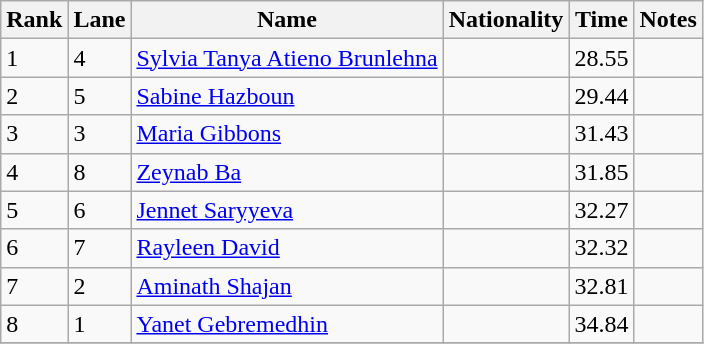<table class="wikitable">
<tr>
<th>Rank</th>
<th>Lane</th>
<th>Name</th>
<th>Nationality</th>
<th>Time</th>
<th>Notes</th>
</tr>
<tr>
<td>1</td>
<td>4</td>
<td><a href='#'>Sylvia Tanya Atieno Brunlehna</a></td>
<td></td>
<td>28.55</td>
<td></td>
</tr>
<tr>
<td>2</td>
<td>5</td>
<td><a href='#'>Sabine Hazboun</a></td>
<td></td>
<td>29.44</td>
<td></td>
</tr>
<tr>
<td>3</td>
<td>3</td>
<td><a href='#'>Maria Gibbons</a></td>
<td></td>
<td>31.43</td>
<td></td>
</tr>
<tr>
<td>4</td>
<td>8</td>
<td><a href='#'>Zeynab Ba</a></td>
<td></td>
<td>31.85</td>
<td></td>
</tr>
<tr>
<td>5</td>
<td>6</td>
<td><a href='#'>Jennet Saryyeva</a></td>
<td></td>
<td>32.27</td>
<td></td>
</tr>
<tr>
<td>6</td>
<td>7</td>
<td><a href='#'>Rayleen David</a></td>
<td></td>
<td>32.32</td>
<td></td>
</tr>
<tr>
<td>7</td>
<td>2</td>
<td><a href='#'>Aminath Shajan</a></td>
<td></td>
<td>32.81</td>
<td></td>
</tr>
<tr>
<td>8</td>
<td>1</td>
<td><a href='#'>Yanet Gebremedhin</a></td>
<td></td>
<td>34.84</td>
<td></td>
</tr>
<tr>
</tr>
</table>
